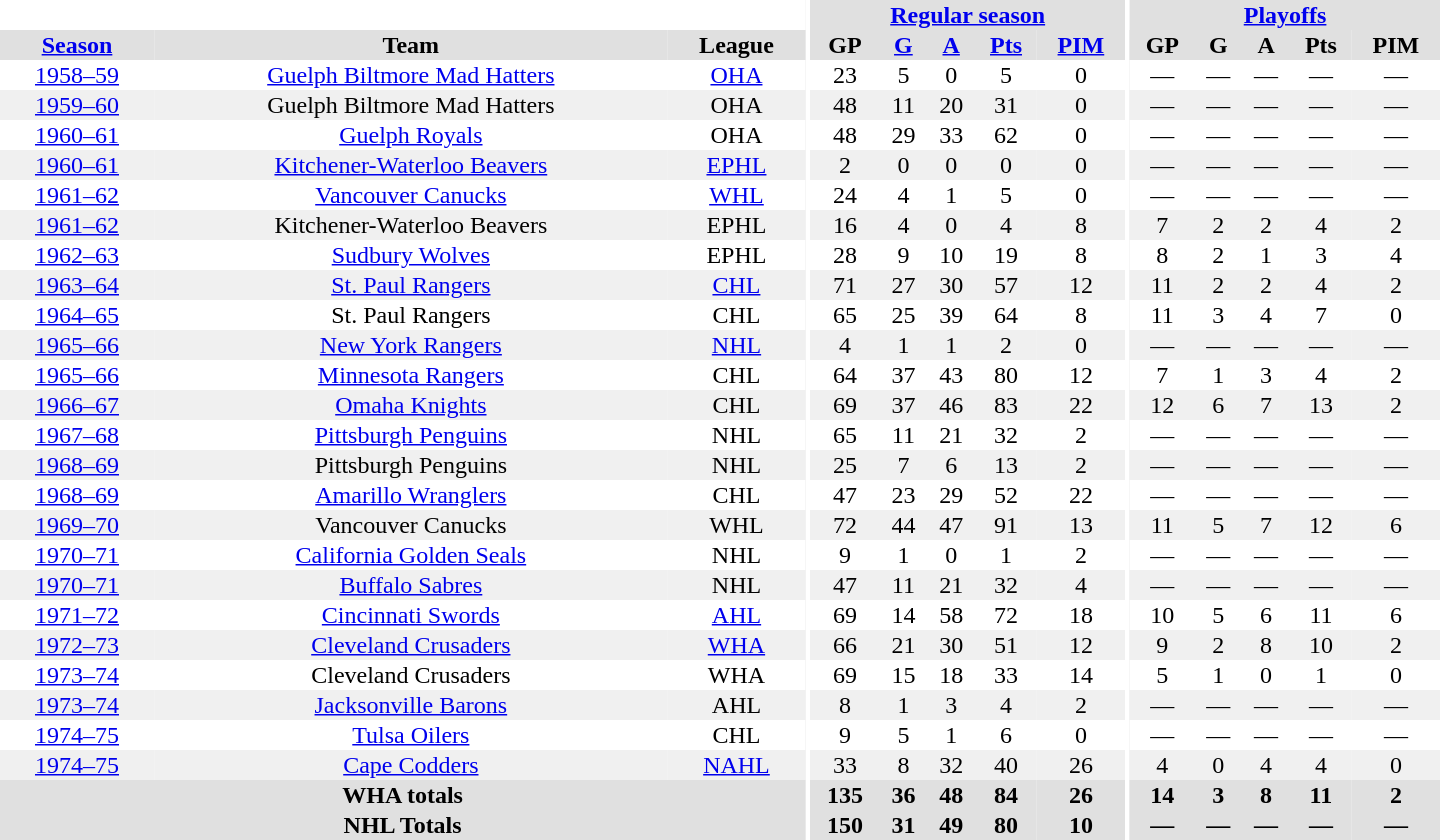<table border="0" cellpadding="1" cellspacing="0" style="text-align:center; width:60em">
<tr bgcolor="#e0e0e0">
<th colspan="3" bgcolor="#ffffff"></th>
<th rowspan="100" bgcolor="#ffffff"></th>
<th colspan="5"><a href='#'>Regular season</a></th>
<th rowspan="100" bgcolor="#ffffff"></th>
<th colspan="5"><a href='#'>Playoffs</a></th>
</tr>
<tr bgcolor="#e0e0e0">
<th><a href='#'>Season</a></th>
<th>Team</th>
<th>League</th>
<th>GP</th>
<th><a href='#'>G</a></th>
<th><a href='#'>A</a></th>
<th><a href='#'>Pts</a></th>
<th><a href='#'>PIM</a></th>
<th>GP</th>
<th>G</th>
<th>A</th>
<th>Pts</th>
<th>PIM</th>
</tr>
<tr>
<td><a href='#'>1958–59</a></td>
<td><a href='#'>Guelph Biltmore Mad Hatters</a></td>
<td><a href='#'>OHA</a></td>
<td>23</td>
<td>5</td>
<td>0</td>
<td>5</td>
<td>0</td>
<td>—</td>
<td>—</td>
<td>—</td>
<td>—</td>
<td>—</td>
</tr>
<tr bgcolor="#f0f0f0">
<td><a href='#'>1959–60</a></td>
<td>Guelph Biltmore Mad Hatters</td>
<td>OHA</td>
<td>48</td>
<td>11</td>
<td>20</td>
<td>31</td>
<td>0</td>
<td>—</td>
<td>—</td>
<td>—</td>
<td>—</td>
<td>—</td>
</tr>
<tr>
<td><a href='#'>1960–61</a></td>
<td><a href='#'>Guelph Royals</a></td>
<td>OHA</td>
<td>48</td>
<td>29</td>
<td>33</td>
<td>62</td>
<td>0</td>
<td>—</td>
<td>—</td>
<td>—</td>
<td>—</td>
<td>—</td>
</tr>
<tr bgcolor="#f0f0f0">
<td><a href='#'>1960–61</a></td>
<td><a href='#'>Kitchener-Waterloo Beavers</a></td>
<td><a href='#'>EPHL</a></td>
<td>2</td>
<td>0</td>
<td>0</td>
<td>0</td>
<td>0</td>
<td>—</td>
<td>—</td>
<td>—</td>
<td>—</td>
<td>—</td>
</tr>
<tr>
<td><a href='#'>1961–62</a></td>
<td><a href='#'>Vancouver Canucks</a></td>
<td><a href='#'>WHL</a></td>
<td>24</td>
<td>4</td>
<td>1</td>
<td>5</td>
<td>0</td>
<td>—</td>
<td>—</td>
<td>—</td>
<td>—</td>
<td>—</td>
</tr>
<tr bgcolor="#f0f0f0">
<td><a href='#'>1961–62</a></td>
<td>Kitchener-Waterloo Beavers</td>
<td>EPHL</td>
<td>16</td>
<td>4</td>
<td>0</td>
<td>4</td>
<td>8</td>
<td>7</td>
<td>2</td>
<td>2</td>
<td>4</td>
<td>2</td>
</tr>
<tr>
<td><a href='#'>1962–63</a></td>
<td><a href='#'>Sudbury Wolves</a></td>
<td>EPHL</td>
<td>28</td>
<td>9</td>
<td>10</td>
<td>19</td>
<td>8</td>
<td>8</td>
<td>2</td>
<td>1</td>
<td>3</td>
<td>4</td>
</tr>
<tr bgcolor="#f0f0f0">
<td><a href='#'>1963–64</a></td>
<td><a href='#'>St. Paul Rangers</a></td>
<td><a href='#'>CHL</a></td>
<td>71</td>
<td>27</td>
<td>30</td>
<td>57</td>
<td>12</td>
<td>11</td>
<td>2</td>
<td>2</td>
<td>4</td>
<td>2</td>
</tr>
<tr>
<td><a href='#'>1964–65</a></td>
<td>St. Paul Rangers</td>
<td>CHL</td>
<td>65</td>
<td>25</td>
<td>39</td>
<td>64</td>
<td>8</td>
<td>11</td>
<td>3</td>
<td>4</td>
<td>7</td>
<td>0</td>
</tr>
<tr bgcolor="#f0f0f0">
<td><a href='#'>1965–66</a></td>
<td><a href='#'>New York Rangers</a></td>
<td><a href='#'>NHL</a></td>
<td>4</td>
<td>1</td>
<td>1</td>
<td>2</td>
<td>0</td>
<td>—</td>
<td>—</td>
<td>—</td>
<td>—</td>
<td>—</td>
</tr>
<tr>
<td><a href='#'>1965–66</a></td>
<td><a href='#'>Minnesota Rangers</a></td>
<td>CHL</td>
<td>64</td>
<td>37</td>
<td>43</td>
<td>80</td>
<td>12</td>
<td>7</td>
<td>1</td>
<td>3</td>
<td>4</td>
<td>2</td>
</tr>
<tr bgcolor="#f0f0f0">
<td><a href='#'>1966–67</a></td>
<td><a href='#'>Omaha Knights</a></td>
<td>CHL</td>
<td>69</td>
<td>37</td>
<td>46</td>
<td>83</td>
<td>22</td>
<td>12</td>
<td>6</td>
<td>7</td>
<td>13</td>
<td>2</td>
</tr>
<tr>
<td><a href='#'>1967–68</a></td>
<td><a href='#'>Pittsburgh Penguins</a></td>
<td>NHL</td>
<td>65</td>
<td>11</td>
<td>21</td>
<td>32</td>
<td>2</td>
<td>—</td>
<td>—</td>
<td>—</td>
<td>—</td>
<td>—</td>
</tr>
<tr bgcolor="#f0f0f0">
<td><a href='#'>1968–69</a></td>
<td>Pittsburgh Penguins</td>
<td>NHL</td>
<td>25</td>
<td>7</td>
<td>6</td>
<td>13</td>
<td>2</td>
<td>—</td>
<td>—</td>
<td>—</td>
<td>—</td>
<td>—</td>
</tr>
<tr>
<td><a href='#'>1968–69</a></td>
<td><a href='#'>Amarillo Wranglers</a></td>
<td>CHL</td>
<td>47</td>
<td>23</td>
<td>29</td>
<td>52</td>
<td>22</td>
<td>—</td>
<td>—</td>
<td>—</td>
<td>—</td>
<td>—</td>
</tr>
<tr bgcolor="#f0f0f0">
<td><a href='#'>1969–70</a></td>
<td>Vancouver Canucks</td>
<td>WHL</td>
<td>72</td>
<td>44</td>
<td>47</td>
<td>91</td>
<td>13</td>
<td>11</td>
<td>5</td>
<td>7</td>
<td>12</td>
<td>6</td>
</tr>
<tr>
<td><a href='#'>1970–71</a></td>
<td><a href='#'>California Golden Seals</a></td>
<td>NHL</td>
<td>9</td>
<td>1</td>
<td>0</td>
<td>1</td>
<td>2</td>
<td>—</td>
<td>—</td>
<td>—</td>
<td>—</td>
<td>—</td>
</tr>
<tr bgcolor="#f0f0f0">
<td><a href='#'>1970–71</a></td>
<td><a href='#'>Buffalo Sabres</a></td>
<td>NHL</td>
<td>47</td>
<td>11</td>
<td>21</td>
<td>32</td>
<td>4</td>
<td>—</td>
<td>—</td>
<td>—</td>
<td>—</td>
<td>—</td>
</tr>
<tr>
<td><a href='#'>1971–72</a></td>
<td><a href='#'>Cincinnati Swords</a></td>
<td><a href='#'>AHL</a></td>
<td>69</td>
<td>14</td>
<td>58</td>
<td>72</td>
<td>18</td>
<td>10</td>
<td>5</td>
<td>6</td>
<td>11</td>
<td>6</td>
</tr>
<tr bgcolor="#f0f0f0">
<td><a href='#'>1972–73</a></td>
<td><a href='#'>Cleveland Crusaders</a></td>
<td><a href='#'>WHA</a></td>
<td>66</td>
<td>21</td>
<td>30</td>
<td>51</td>
<td>12</td>
<td>9</td>
<td>2</td>
<td>8</td>
<td>10</td>
<td>2</td>
</tr>
<tr>
<td><a href='#'>1973–74</a></td>
<td>Cleveland Crusaders</td>
<td>WHA</td>
<td>69</td>
<td>15</td>
<td>18</td>
<td>33</td>
<td>14</td>
<td>5</td>
<td>1</td>
<td>0</td>
<td>1</td>
<td>0</td>
</tr>
<tr bgcolor="#f0f0f0">
<td><a href='#'>1973–74</a></td>
<td><a href='#'>Jacksonville Barons</a></td>
<td>AHL</td>
<td>8</td>
<td>1</td>
<td>3</td>
<td>4</td>
<td>2</td>
<td>—</td>
<td>—</td>
<td>—</td>
<td>—</td>
<td>—</td>
</tr>
<tr>
<td><a href='#'>1974–75</a></td>
<td><a href='#'>Tulsa Oilers</a></td>
<td>CHL</td>
<td>9</td>
<td>5</td>
<td>1</td>
<td>6</td>
<td>0</td>
<td>—</td>
<td>—</td>
<td>—</td>
<td>—</td>
<td>—</td>
</tr>
<tr bgcolor="#f0f0f0">
<td><a href='#'>1974–75</a></td>
<td><a href='#'>Cape Codders</a></td>
<td><a href='#'>NAHL</a></td>
<td>33</td>
<td>8</td>
<td>32</td>
<td>40</td>
<td>26</td>
<td>4</td>
<td>0</td>
<td>4</td>
<td>4</td>
<td>0</td>
</tr>
<tr bgcolor="#e0e0e0">
<th colspan="3">WHA totals</th>
<th>135</th>
<th>36</th>
<th>48</th>
<th>84</th>
<th>26</th>
<th>14</th>
<th>3</th>
<th>8</th>
<th>11</th>
<th>2</th>
</tr>
<tr bgcolor="#e0e0e0">
<th colspan="3">NHL Totals</th>
<th>150</th>
<th>31</th>
<th>49</th>
<th>80</th>
<th>10</th>
<th>—</th>
<th>—</th>
<th>—</th>
<th>—</th>
<th>—</th>
</tr>
</table>
